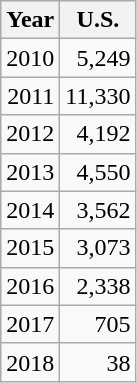<table class="wikitable" style="text-align:right;">
<tr>
<th>Year</th>
<th>U.S.</th>
</tr>
<tr>
<td>2010</td>
<td>5,249</td>
</tr>
<tr>
<td>2011</td>
<td>11,330</td>
</tr>
<tr>
<td>2012</td>
<td>4,192</td>
</tr>
<tr>
<td>2013</td>
<td>4,550</td>
</tr>
<tr>
<td>2014</td>
<td>3,562</td>
</tr>
<tr>
<td>2015</td>
<td>3,073</td>
</tr>
<tr>
<td>2016</td>
<td>2,338</td>
</tr>
<tr>
<td>2017</td>
<td>705</td>
</tr>
<tr>
<td>2018</td>
<td>38</td>
</tr>
</table>
